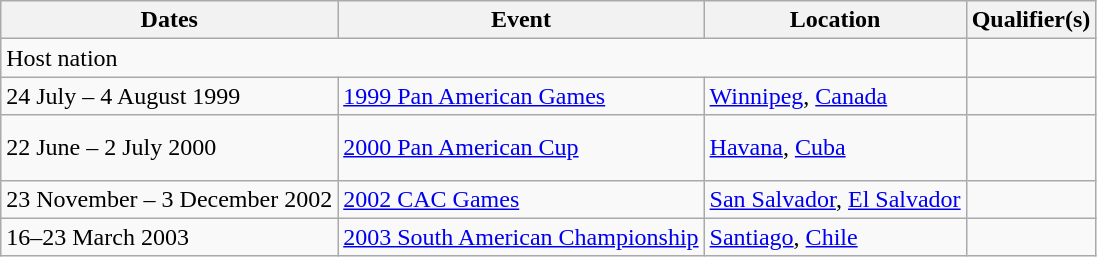<table class=wikitable>
<tr>
<th>Dates</th>
<th>Event</th>
<th>Location</th>
<th>Qualifier(s)</th>
</tr>
<tr>
<td colspan=3>Host nation</td>
<td></td>
</tr>
<tr>
<td>24 July – 4 August 1999</td>
<td><a href='#'>1999 Pan American Games</a></td>
<td> <a href='#'>Winnipeg</a>, <a href='#'>Canada</a></td>
<td></td>
</tr>
<tr>
<td>22 June – 2 July 2000</td>
<td><a href='#'>2000 Pan American Cup</a></td>
<td> <a href='#'>Havana</a>, <a href='#'>Cuba</a></td>
<td><br><br></td>
</tr>
<tr>
<td>23 November – 3 December 2002</td>
<td><a href='#'>2002 CAC Games</a></td>
<td> <a href='#'>San Salvador</a>, <a href='#'>El Salvador</a></td>
<td><br></td>
</tr>
<tr>
<td>16–23 March 2003</td>
<td><a href='#'>2003 South American Championship</a></td>
<td> <a href='#'>Santiago</a>, <a href='#'>Chile</a></td>
<td></td>
</tr>
</table>
